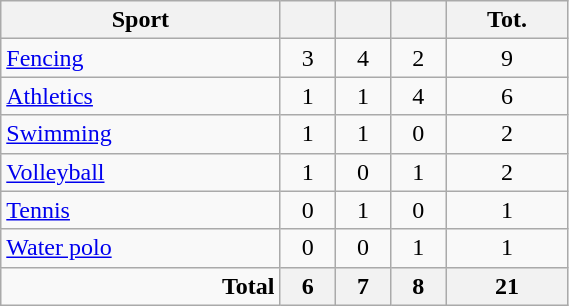<table class="wikitable" width=30% style="font-size:100%; text-align:center;">
<tr>
<th>Sport</th>
<th></th>
<th></th>
<th></th>
<th>Tot.</th>
</tr>
<tr>
<td align=left> <a href='#'>Fencing</a></td>
<td>3</td>
<td>4</td>
<td>2</td>
<td>9</td>
</tr>
<tr>
<td align=left> <a href='#'>Athletics</a></td>
<td>1</td>
<td>1</td>
<td>4</td>
<td>6</td>
</tr>
<tr>
<td align=left> <a href='#'>Swimming</a></td>
<td>1</td>
<td>1</td>
<td>0</td>
<td>2</td>
</tr>
<tr>
<td align=left> <a href='#'>Volleyball</a></td>
<td>1</td>
<td>0</td>
<td>1</td>
<td>2</td>
</tr>
<tr>
<td align=left> <a href='#'>Tennis</a></td>
<td>0</td>
<td>1</td>
<td>0</td>
<td>1</td>
</tr>
<tr>
<td align=left> <a href='#'>Water polo</a></td>
<td>0</td>
<td>0</td>
<td>1</td>
<td>1</td>
</tr>
<tr>
<td align=right><strong>Total</strong></td>
<th>6</th>
<th>7</th>
<th>8</th>
<th>21</th>
</tr>
</table>
